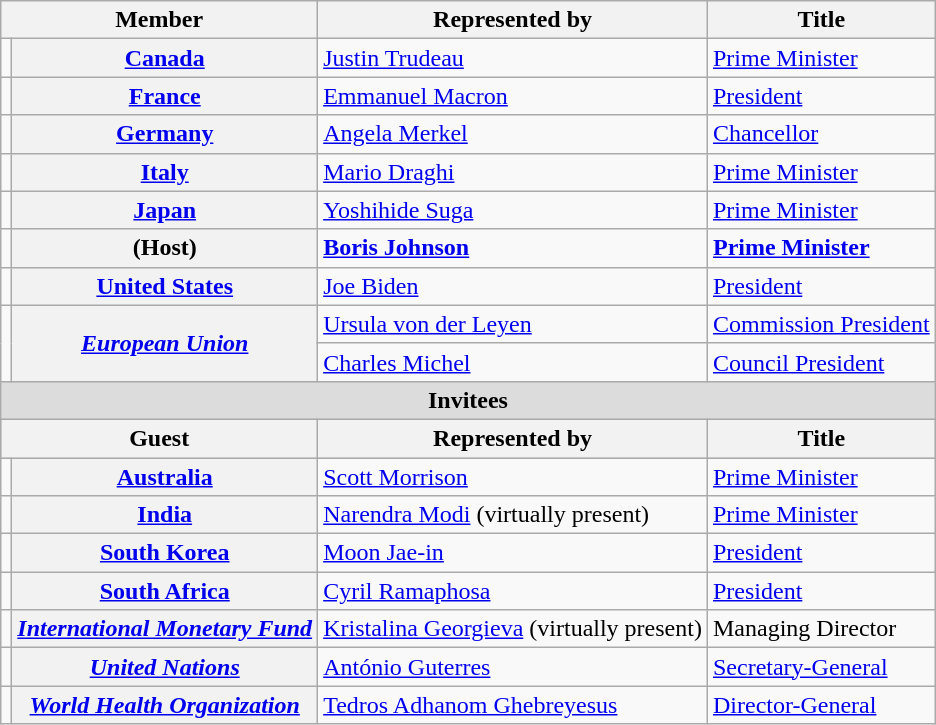<table class="wikitable plainrowheaders">
<tr>
<th scope="col" colspan="2">Member</th>
<th scope="col">Represented by</th>
<th scope="col">Title</th>
</tr>
<tr>
<td></td>
<th scope="row"><a href='#'>Canada</a></th>
<td><a href='#'>Justin Trudeau</a></td>
<td><a href='#'>Prime Minister</a></td>
</tr>
<tr>
<td></td>
<th scope="row"><a href='#'>France</a></th>
<td><a href='#'>Emmanuel Macron</a></td>
<td><a href='#'>President</a></td>
</tr>
<tr>
<td></td>
<th scope="row"><a href='#'>Germany</a></th>
<td><a href='#'>Angela Merkel</a></td>
<td><a href='#'>Chancellor</a></td>
</tr>
<tr>
<td></td>
<th scope="row"><a href='#'>Italy</a></th>
<td><a href='#'>Mario Draghi</a></td>
<td><a href='#'>Prime Minister</a></td>
</tr>
<tr>
<td></td>
<th scope="row"><a href='#'>Japan</a></th>
<td><a href='#'>Yoshihide Suga</a></td>
<td><a href='#'>Prime Minister</a></td>
</tr>
<tr>
<td></td>
<th scope="row"> (<strong>Host</strong>)</th>
<td><strong><a href='#'>Boris Johnson</a></strong></td>
<td><strong><a href='#'>Prime Minister</a></strong></td>
</tr>
<tr>
<td></td>
<th scope="row"><a href='#'>United States</a></th>
<td><a href='#'>Joe Biden</a></td>
<td><a href='#'>President</a></td>
</tr>
<tr>
<td rowspan="2"></td>
<th scope="row" rowspan="2"><em><a href='#'>European Union</a></em></th>
<td><a href='#'>Ursula von der Leyen</a></td>
<td><a href='#'>Commission President</a></td>
</tr>
<tr>
<td><a href='#'>Charles Michel</a></td>
<td><a href='#'>Council President</a></td>
</tr>
<tr>
<td colspan="4" style="text-align: center; background:Gainsboro"><strong>Invitees</strong></td>
</tr>
<tr style="background:LightSteelBlue; text-align:center;">
<th scope="col" colspan=2>Guest</th>
<th scope="col">Represented by</th>
<th scope="col">Title</th>
</tr>
<tr>
<td></td>
<th scope="row"><a href='#'>Australia</a></th>
<td><a href='#'>Scott Morrison</a></td>
<td><a href='#'>Prime Minister</a></td>
</tr>
<tr>
<td></td>
<th scope="row"><a href='#'>India</a></th>
<td><a href='#'>Narendra Modi</a> (virtually present)</td>
<td><a href='#'>Prime Minister</a></td>
</tr>
<tr>
<td></td>
<th scope="row"><a href='#'>South Korea</a></th>
<td><a href='#'>Moon Jae-in</a></td>
<td><a href='#'>President</a></td>
</tr>
<tr>
<td></td>
<th scope="row"><a href='#'>South Africa</a></th>
<td><a href='#'>Cyril Ramaphosa</a></td>
<td><a href='#'>President</a></td>
</tr>
<tr>
<td></td>
<th scope="row"><em><a href='#'>International Monetary Fund</a></em></th>
<td><a href='#'>Kristalina Georgieva</a> (virtually present)</td>
<td>Managing Director</td>
</tr>
<tr>
<td></td>
<th scope="row"><em><a href='#'>United Nations</a></em></th>
<td><a href='#'>António Guterres</a></td>
<td><a href='#'>Secretary-General</a></td>
</tr>
<tr>
<td></td>
<th scope="row"><em><a href='#'>World Health Organization</a></em></th>
<td><a href='#'>Tedros Adhanom Ghebreyesus</a></td>
<td><a href='#'>Director-General</a></td>
</tr>
</table>
